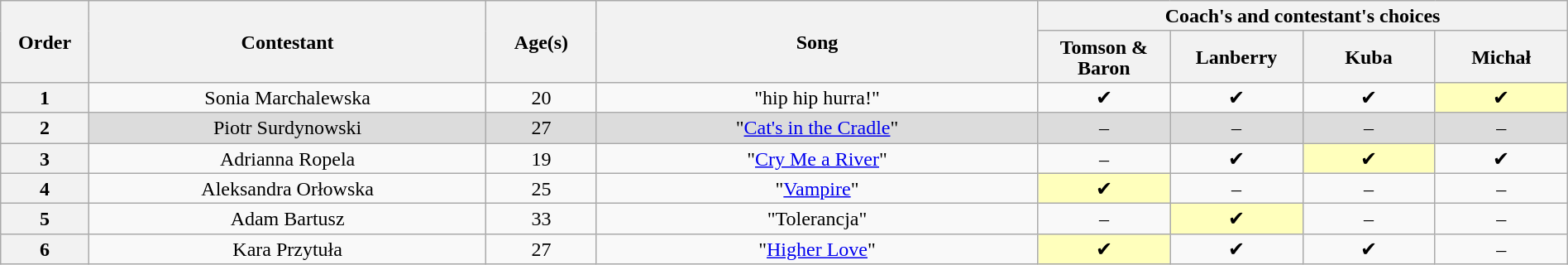<table class="wikitable" style="text-align:center; line-height:17px; width:100%">
<tr>
<th scope="col" rowspan="2" style="width:04%">Order</th>
<th scope="col" rowspan="2" style="width:18%">Contestant</th>
<th scope="col" rowspan="2" style="width:05%">Age(s)</th>
<th scope="col" rowspan="2" style="width:20%">Song</th>
<th scope="col" colspan="4" style="width:24%">Coach's and contestant's choices</th>
</tr>
<tr>
<th style="width:06%">Tomson & Baron</th>
<th style="width:06%">Lanberry</th>
<th style="width:06%">Kuba</th>
<th style="width:06%">Michał</th>
</tr>
<tr>
<th>1</th>
<td>Sonia Marchalewska</td>
<td>20</td>
<td>"hip hip hurra!" </td>
<td>✔</td>
<td>✔</td>
<td>✔</td>
<td style="background:#ffffbc">✔</td>
</tr>
<tr style="background:#DCDCDC">
<th>2</th>
<td>Piotr Surdynowski</td>
<td>27</td>
<td>"<a href='#'>Cat's in the Cradle</a>"</td>
<td>–</td>
<td>–</td>
<td>–</td>
<td>–</td>
</tr>
<tr>
<th>3</th>
<td>Adrianna Ropela</td>
<td>19</td>
<td>"<a href='#'>Cry Me a River</a>"</td>
<td>–</td>
<td>✔</td>
<td style="background:#ffffbc">✔</td>
<td>✔</td>
</tr>
<tr>
<th>4</th>
<td>Aleksandra Orłowska</td>
<td>25</td>
<td>"<a href='#'>Vampire</a>"</td>
<td style="background:#ffffbc">✔</td>
<td>–</td>
<td>–</td>
<td>–</td>
</tr>
<tr>
<th>5</th>
<td>Adam Bartusz</td>
<td>33</td>
<td>"Tolerancja" </td>
<td>–</td>
<td style="background:#ffffbc">✔</td>
<td>–</td>
<td>–</td>
</tr>
<tr>
<th>6</th>
<td>Kara Przytuła</td>
<td>27</td>
<td>"<a href='#'>Higher Love</a>"</td>
<td style="background:#ffffbc">✔</td>
<td>✔</td>
<td>✔</td>
<td>–</td>
</tr>
</table>
